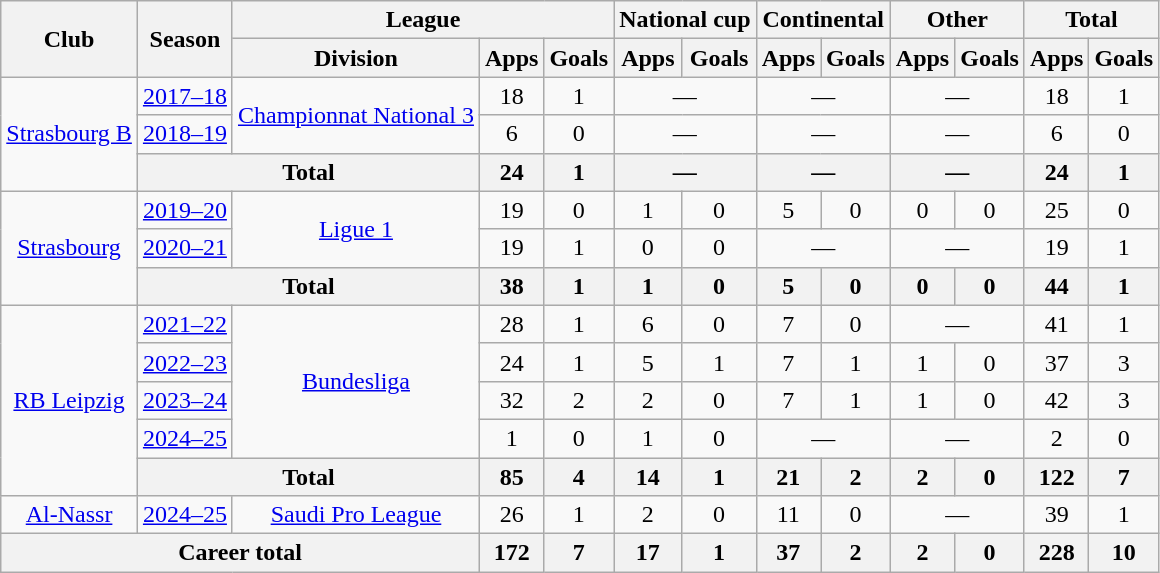<table class="wikitable" style="text-align:center">
<tr>
<th rowspan="2">Club</th>
<th rowspan="2">Season</th>
<th colspan="3">League</th>
<th colspan="2">National cup</th>
<th colspan="2">Continental</th>
<th colspan="2">Other</th>
<th colspan="2">Total</th>
</tr>
<tr>
<th>Division</th>
<th>Apps</th>
<th>Goals</th>
<th>Apps</th>
<th>Goals</th>
<th>Apps</th>
<th>Goals</th>
<th>Apps</th>
<th>Goals</th>
<th>Apps</th>
<th>Goals</th>
</tr>
<tr>
<td rowspan="3"><a href='#'>Strasbourg B</a></td>
<td><a href='#'>2017–18</a></td>
<td rowspan="2"><a href='#'>Championnat National 3</a></td>
<td>18</td>
<td>1</td>
<td colspan="2">—</td>
<td colspan="2">—</td>
<td colspan="2">—</td>
<td>18</td>
<td>1</td>
</tr>
<tr>
<td><a href='#'>2018–19</a></td>
<td>6</td>
<td>0</td>
<td colspan="2">—</td>
<td colspan="2">—</td>
<td colspan="2">—</td>
<td>6</td>
<td>0</td>
</tr>
<tr>
<th colspan="2">Total</th>
<th>24</th>
<th>1</th>
<th colspan="2">—</th>
<th colspan="2">—</th>
<th colspan="2">—</th>
<th>24</th>
<th>1</th>
</tr>
<tr>
<td rowspan="3"><a href='#'>Strasbourg</a></td>
<td><a href='#'>2019–20</a></td>
<td rowspan="2"><a href='#'>Ligue 1</a></td>
<td>19</td>
<td>0</td>
<td>1</td>
<td>0</td>
<td>5</td>
<td>0</td>
<td>0</td>
<td>0</td>
<td>25</td>
<td>0</td>
</tr>
<tr>
<td><a href='#'>2020–21</a></td>
<td>19</td>
<td>1</td>
<td>0</td>
<td>0</td>
<td colspan="2">—</td>
<td colspan="2">—</td>
<td>19</td>
<td>1</td>
</tr>
<tr>
<th colspan="2">Total</th>
<th>38</th>
<th>1</th>
<th>1</th>
<th>0</th>
<th>5</th>
<th>0</th>
<th>0</th>
<th>0</th>
<th>44</th>
<th>1</th>
</tr>
<tr>
<td rowspan="5"><a href='#'>RB Leipzig</a></td>
<td><a href='#'>2021–22</a></td>
<td rowspan="4"><a href='#'>Bundesliga</a></td>
<td>28</td>
<td>1</td>
<td>6</td>
<td>0</td>
<td>7</td>
<td>0</td>
<td colspan="2">—</td>
<td>41</td>
<td>1</td>
</tr>
<tr>
<td><a href='#'>2022–23</a></td>
<td>24</td>
<td>1</td>
<td>5</td>
<td>1</td>
<td>7</td>
<td>1</td>
<td>1</td>
<td>0</td>
<td>37</td>
<td>3</td>
</tr>
<tr>
<td><a href='#'>2023–24</a></td>
<td>32</td>
<td>2</td>
<td>2</td>
<td>0</td>
<td>7</td>
<td>1</td>
<td>1</td>
<td>0</td>
<td>42</td>
<td>3</td>
</tr>
<tr>
<td><a href='#'>2024–25</a></td>
<td>1</td>
<td>0</td>
<td>1</td>
<td>0</td>
<td colspan="2">—</td>
<td colspan="2">—</td>
<td>2</td>
<td>0</td>
</tr>
<tr>
<th colspan="2">Total</th>
<th>85</th>
<th>4</th>
<th>14</th>
<th>1</th>
<th>21</th>
<th>2</th>
<th>2</th>
<th>0</th>
<th>122</th>
<th>7</th>
</tr>
<tr>
<td><a href='#'>Al-Nassr</a></td>
<td><a href='#'>2024–25</a></td>
<td><a href='#'>Saudi Pro League</a></td>
<td>26</td>
<td>1</td>
<td>2</td>
<td>0</td>
<td>11</td>
<td>0</td>
<td colspan="2">—</td>
<td>39</td>
<td>1</td>
</tr>
<tr>
<th colspan="3">Career total</th>
<th>172</th>
<th>7</th>
<th>17</th>
<th>1</th>
<th>37</th>
<th>2</th>
<th>2</th>
<th>0</th>
<th>228</th>
<th>10</th>
</tr>
</table>
